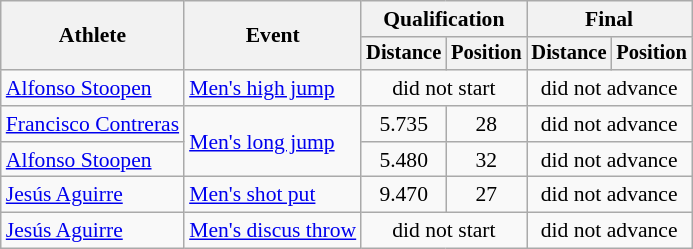<table class=wikitable style="font-size:90%">
<tr>
<th rowspan="2">Athlete</th>
<th rowspan="2">Event</th>
<th colspan="2">Qualification</th>
<th colspan="2">Final</th>
</tr>
<tr style="font-size:95%">
<th>Distance</th>
<th>Position</th>
<th>Distance</th>
<th>Position</th>
</tr>
<tr align=center>
<td align=left><a href='#'>Alfonso Stoopen</a></td>
<td align=left><a href='#'>Men's high jump</a></td>
<td colspan=2>did not start</td>
<td colspan=2>did not advance</td>
</tr>
<tr align=center>
<td align=left><a href='#'>Francisco Contreras</a></td>
<td align=left rowspan=2><a href='#'>Men's long jump</a></td>
<td>5.735</td>
<td>28</td>
<td colspan=2>did not advance</td>
</tr>
<tr align=center>
<td align=left><a href='#'>Alfonso Stoopen</a></td>
<td>5.480</td>
<td>32</td>
<td colspan=2>did not advance</td>
</tr>
<tr align=center>
<td align=left><a href='#'>Jesús Aguirre</a></td>
<td align=left><a href='#'>Men's shot put</a></td>
<td>9.470</td>
<td>27</td>
<td colspan=2>did not advance</td>
</tr>
<tr align=center>
<td align=left><a href='#'>Jesús Aguirre</a></td>
<td align=left><a href='#'>Men's discus throw</a></td>
<td colspan=2>did not start</td>
<td colspan=2>did not advance</td>
</tr>
</table>
